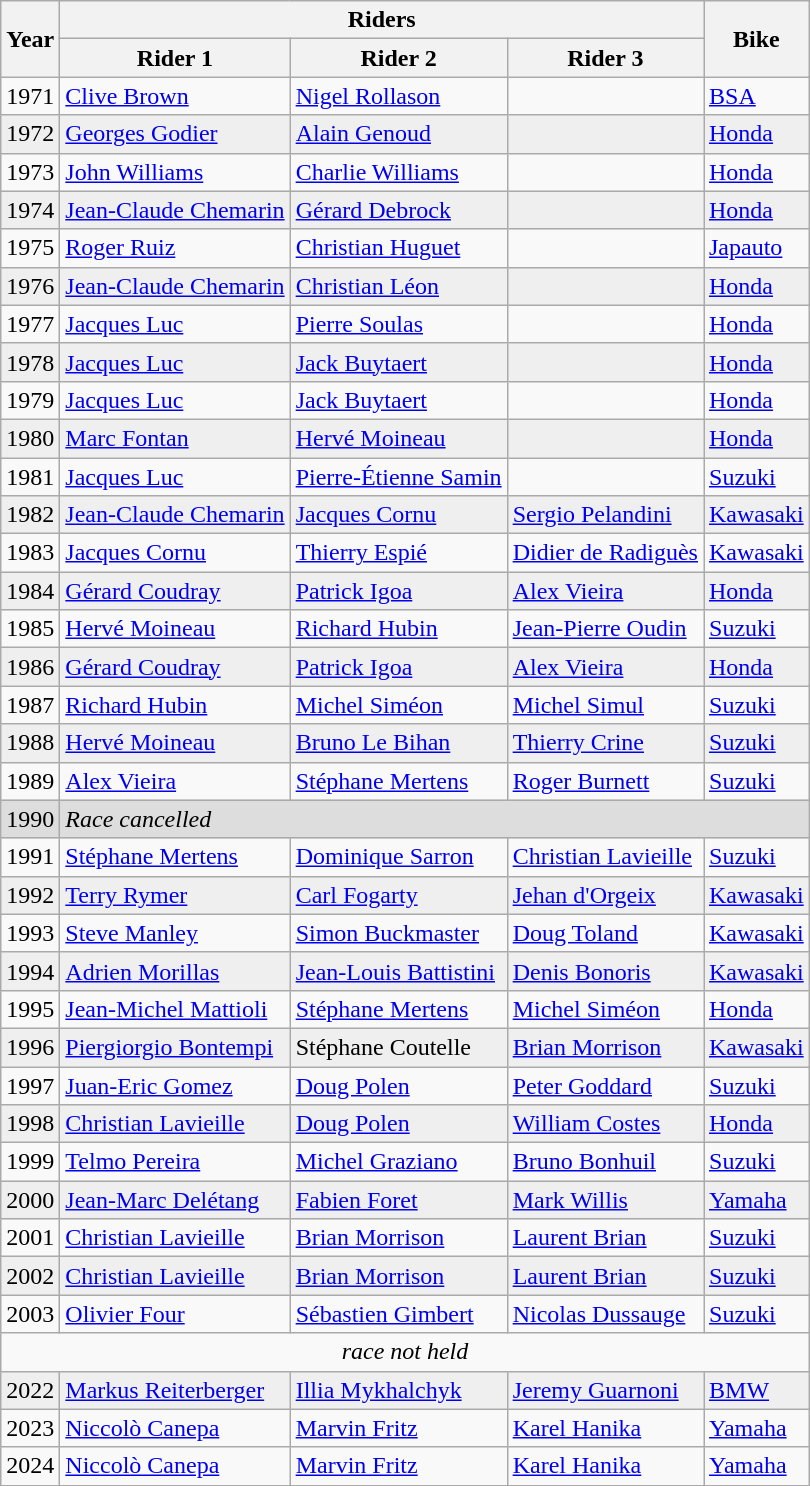<table class="wikitable" border="1">
<tr>
<th rowspan=2>Year</th>
<th colspan=3>Riders</th>
<th rowspan=2>Bike</th>
</tr>
<tr>
<th>Rider 1</th>
<th>Rider 2</th>
<th>Rider 3</th>
</tr>
<tr>
<td>1971</td>
<td> <a href='#'>Clive Brown</a></td>
<td> <a href='#'>Nigel Rollason</a></td>
<td></td>
<td><a href='#'>BSA</a></td>
</tr>
<tr bgcolor="#efefef">
<td>1972</td>
<td> <a href='#'>Georges Godier</a></td>
<td> <a href='#'>Alain Genoud</a></td>
<td></td>
<td><a href='#'>Honda</a></td>
</tr>
<tr>
<td>1973</td>
<td> <a href='#'>John Williams</a></td>
<td> <a href='#'>Charlie Williams</a></td>
<td></td>
<td><a href='#'>Honda</a></td>
</tr>
<tr bgcolor="#efefef">
<td>1974</td>
<td> <a href='#'>Jean-Claude Chemarin</a></td>
<td> <a href='#'>Gérard Debrock</a></td>
<td></td>
<td><a href='#'>Honda</a></td>
</tr>
<tr>
<td>1975</td>
<td> <a href='#'>Roger Ruiz</a></td>
<td> <a href='#'>Christian Huguet</a></td>
<td></td>
<td><a href='#'>Japauto</a></td>
</tr>
<tr bgcolor="#efefef">
<td>1976</td>
<td> <a href='#'>Jean-Claude Chemarin</a></td>
<td> <a href='#'>Christian Léon</a></td>
<td></td>
<td><a href='#'>Honda</a></td>
</tr>
<tr>
<td>1977</td>
<td> <a href='#'>Jacques Luc</a></td>
<td> <a href='#'>Pierre Soulas</a></td>
<td></td>
<td><a href='#'>Honda</a></td>
</tr>
<tr bgcolor="#efefef">
<td>1978</td>
<td> <a href='#'>Jacques Luc</a></td>
<td> <a href='#'>Jack Buytaert</a></td>
<td></td>
<td><a href='#'>Honda</a></td>
</tr>
<tr>
<td>1979</td>
<td> <a href='#'>Jacques Luc</a></td>
<td> <a href='#'>Jack Buytaert</a></td>
<td></td>
<td><a href='#'>Honda</a></td>
</tr>
<tr bgcolor="#efefef">
<td>1980</td>
<td> <a href='#'>Marc Fontan</a></td>
<td> <a href='#'>Hervé Moineau</a></td>
<td></td>
<td><a href='#'>Honda</a></td>
</tr>
<tr>
<td>1981</td>
<td> <a href='#'>Jacques Luc</a></td>
<td> <a href='#'>Pierre-Étienne Samin</a></td>
<td></td>
<td><a href='#'>Suzuki</a></td>
</tr>
<tr bgcolor="#efefef">
<td>1982</td>
<td> <a href='#'>Jean-Claude Chemarin</a></td>
<td> <a href='#'>Jacques Cornu</a></td>
<td> <a href='#'>Sergio Pelandini</a></td>
<td><a href='#'>Kawasaki</a></td>
</tr>
<tr>
<td>1983</td>
<td> <a href='#'>Jacques Cornu</a></td>
<td> <a href='#'>Thierry Espié</a></td>
<td> <a href='#'>Didier de Radiguès</a></td>
<td><a href='#'>Kawasaki</a></td>
</tr>
<tr bgcolor="#efefef">
<td>1984</td>
<td> <a href='#'>Gérard Coudray</a></td>
<td> <a href='#'>Patrick Igoa</a></td>
<td> <a href='#'>Alex Vieira</a></td>
<td><a href='#'>Honda</a></td>
</tr>
<tr>
<td>1985</td>
<td> <a href='#'>Hervé Moineau</a></td>
<td> <a href='#'>Richard Hubin</a></td>
<td> <a href='#'>Jean-Pierre Oudin</a></td>
<td><a href='#'>Suzuki</a></td>
</tr>
<tr bgcolor="#efefef">
<td>1986</td>
<td> <a href='#'>Gérard Coudray</a></td>
<td> <a href='#'>Patrick Igoa</a></td>
<td> <a href='#'>Alex Vieira</a></td>
<td><a href='#'>Honda</a></td>
</tr>
<tr>
<td>1987</td>
<td> <a href='#'>Richard Hubin</a></td>
<td> <a href='#'>Michel Siméon</a></td>
<td> <a href='#'>Michel Simul</a></td>
<td><a href='#'>Suzuki</a></td>
</tr>
<tr bgcolor="#efefef">
<td>1988</td>
<td> <a href='#'>Hervé Moineau</a></td>
<td> <a href='#'>Bruno Le Bihan</a></td>
<td> <a href='#'>Thierry Crine</a></td>
<td><a href='#'>Suzuki</a></td>
</tr>
<tr>
<td>1989</td>
<td> <a href='#'>Alex Vieira</a></td>
<td> <a href='#'>Stéphane Mertens</a></td>
<td> <a href='#'>Roger Burnett</a></td>
<td><a href='#'>Suzuki</a></td>
</tr>
<tr bgcolor="#DDDDDD">
<td>1990</td>
<td colspan=4><em>Race cancelled</em></td>
</tr>
<tr>
<td>1991</td>
<td> <a href='#'>Stéphane Mertens</a></td>
<td> <a href='#'>Dominique Sarron</a></td>
<td> <a href='#'>Christian Lavieille</a></td>
<td><a href='#'>Suzuki</a></td>
</tr>
<tr bgcolor="#efefef">
<td>1992</td>
<td> <a href='#'>Terry Rymer</a></td>
<td> <a href='#'>Carl Fogarty</a></td>
<td> <a href='#'>Jehan d'Orgeix</a></td>
<td><a href='#'>Kawasaki</a></td>
</tr>
<tr>
<td>1993</td>
<td> <a href='#'>Steve Manley</a></td>
<td> <a href='#'>Simon Buckmaster</a></td>
<td> <a href='#'>Doug Toland</a></td>
<td><a href='#'>Kawasaki</a></td>
</tr>
<tr bgcolor="#efefef">
<td>1994</td>
<td> <a href='#'>Adrien Morillas</a></td>
<td> <a href='#'>Jean-Louis Battistini</a></td>
<td> <a href='#'>Denis Bonoris</a></td>
<td><a href='#'>Kawasaki</a></td>
</tr>
<tr>
<td>1995</td>
<td> <a href='#'>Jean-Michel Mattioli</a></td>
<td> <a href='#'>Stéphane Mertens</a></td>
<td> <a href='#'>Michel Siméon</a></td>
<td><a href='#'>Honda</a></td>
</tr>
<tr bgcolor="#efefef">
<td>1996</td>
<td> <a href='#'>Piergiorgio Bontempi</a></td>
<td> Stéphane Coutelle</td>
<td> <a href='#'>Brian Morrison</a></td>
<td><a href='#'>Kawasaki</a></td>
</tr>
<tr>
<td>1997</td>
<td> <a href='#'>Juan-Eric Gomez</a></td>
<td> <a href='#'>Doug Polen</a></td>
<td> <a href='#'>Peter Goddard</a></td>
<td><a href='#'>Suzuki</a></td>
</tr>
<tr bgcolor="#efefef">
<td>1998</td>
<td> <a href='#'>Christian Lavieille</a></td>
<td> <a href='#'>Doug Polen</a></td>
<td> <a href='#'>William Costes</a></td>
<td><a href='#'>Honda</a></td>
</tr>
<tr>
<td>1999</td>
<td> <a href='#'>Telmo Pereira</a></td>
<td> <a href='#'>Michel Graziano</a></td>
<td> <a href='#'>Bruno Bonhuil</a></td>
<td><a href='#'>Suzuki</a></td>
</tr>
<tr bgcolor="#efefef">
<td>2000</td>
<td> <a href='#'>Jean-Marc Delétang</a></td>
<td> <a href='#'>Fabien Foret</a></td>
<td> <a href='#'>Mark Willis</a></td>
<td><a href='#'>Yamaha</a></td>
</tr>
<tr>
<td>2001</td>
<td> <a href='#'>Christian Lavieille</a></td>
<td> <a href='#'>Brian Morrison</a></td>
<td> <a href='#'>Laurent Brian</a></td>
<td><a href='#'>Suzuki</a></td>
</tr>
<tr bgcolor="#efefef">
<td>2002</td>
<td> <a href='#'>Christian Lavieille</a></td>
<td> <a href='#'>Brian Morrison</a></td>
<td> <a href='#'>Laurent Brian</a></td>
<td><a href='#'>Suzuki</a></td>
</tr>
<tr>
<td>2003</td>
<td> <a href='#'>Olivier Four</a></td>
<td> <a href='#'>Sébastien Gimbert</a></td>
<td> <a href='#'>Nicolas Dussauge</a></td>
<td><a href='#'>Suzuki</a></td>
</tr>
<tr>
<td colspan=5 align=center><em>race not held</em></td>
</tr>
<tr bgcolor="#efefef">
<td>2022</td>
<td> <a href='#'>Markus Reiterberger</a></td>
<td> <a href='#'>Illia Mykhalchyk</a></td>
<td> <a href='#'>Jeremy Guarnoni</a></td>
<td><a href='#'>BMW</a></td>
</tr>
<tr>
<td>2023</td>
<td> <a href='#'>Niccolò Canepa</a></td>
<td> <a href='#'>Marvin Fritz</a></td>
<td> <a href='#'>Karel Hanika</a></td>
<td><a href='#'>Yamaha</a></td>
</tr>
<tr>
<td>2024</td>
<td> <a href='#'>Niccolò Canepa</a></td>
<td> <a href='#'>Marvin Fritz</a></td>
<td> <a href='#'>Karel Hanika</a></td>
<td><a href='#'>Yamaha</a></td>
</tr>
<tr>
</tr>
</table>
